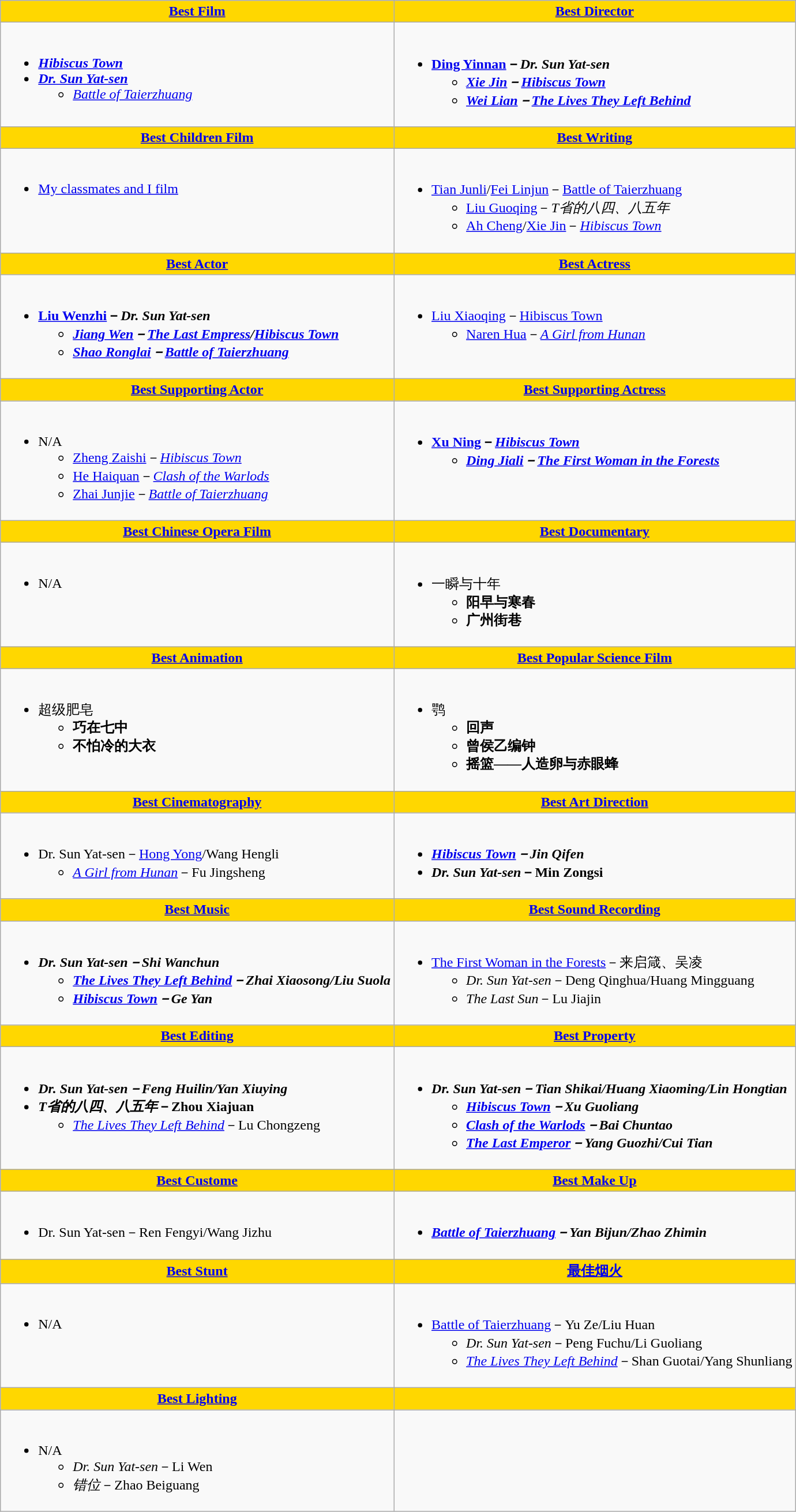<table class=wikitable style="width="150%">
<tr>
<th style="background: gold;" ! style="width="50%"><a href='#'>Best Film</a></th>
<th style="background: gold;" ! style="width="50%"><a href='#'>Best Director</a></th>
</tr>
<tr>
<td valign="top"><br><ul><li><strong><em><a href='#'>Hibiscus Town</a></em></strong></li><li><strong><em><a href='#'>Dr. Sun Yat-sen</a></em></strong><ul><li><em><a href='#'>Battle of Taierzhuang</a></em></li></ul></li></ul></td>
<td valign="top"><br><ul><li><strong><a href='#'>Ding Yinnan</a>－<em>Dr. Sun Yat-sen<strong><em><ul><li><a href='#'>Xie Jin</a>－</em><a href='#'>Hibiscus Town</a><em></li><li><a href='#'>Wei Lian</a>－</em><a href='#'>The Lives They Left Behind</a><em></li></ul></li></ul></td>
</tr>
<tr>
<th style="background: gold;" ! style="width="50%"><a href='#'>Best Children Film</a></th>
<th style="background: gold;" ! style="width="50%"><a href='#'>Best Writing</a></th>
</tr>
<tr>
<td valign="top"><br><ul><li></em></strong><a href='#'>My classmates and I film</a><strong><em></li></ul></td>
<td valign="top"><br><ul><li></strong><a href='#'>Tian Junli</a>/<a href='#'>Fei Linjun</a>－</em><a href='#'>Battle of Taierzhuang</a></em></strong><ul><li><a href='#'>Liu Guoqing</a>－<em>T省的八四、八五年</em></li><li><a href='#'>Ah Cheng</a>/<a href='#'>Xie Jin</a>－<em><a href='#'>Hibiscus Town</a></em></li></ul></li></ul></td>
</tr>
<tr>
<th style="background: gold;" ! style="width="50%"><a href='#'>Best Actor</a></th>
<th style="background: gold;" ! style="width="50%"><a href='#'>Best Actress</a></th>
</tr>
<tr>
<td valign="top"><br><ul><li><strong><a href='#'>Liu Wenzhi</a>－<em>Dr. Sun Yat-sen<strong><em><ul><li><a href='#'>Jiang Wen</a>－</em><a href='#'>The Last Empress</a><em>/</em><a href='#'>Hibiscus Town</a><em></li><li><a href='#'>Shao Ronglai</a>－</em><a href='#'>Battle of Taierzhuang</a><em></li></ul></li></ul></td>
<td valign="top"><br><ul><li></strong><a href='#'>Liu Xiaoqing</a>－</em><a href='#'>Hibiscus Town</a></em></strong><ul><li><a href='#'>Naren Hua</a>－<em><a href='#'>A Girl from Hunan</a></em></li></ul></li></ul></td>
</tr>
<tr>
<th style="background: gold;" ! style="width="50%"><a href='#'>Best Supporting Actor</a></th>
<th style="background: gold;" ! style="width="50%"><a href='#'>Best Supporting Actress</a></th>
</tr>
<tr>
<td valign="top"><br><ul><li>N/A<ul><li><a href='#'>Zheng Zaishi</a>－<em><a href='#'>Hibiscus Town</a></em></li><li><a href='#'>He Haiquan</a>－<em><a href='#'>Clash of the Warlods</a></em></li><li><a href='#'>Zhai Junjie</a>－<em><a href='#'>Battle of Taierzhuang</a></em></li></ul></li></ul></td>
<td valign="top"><br><ul><li><strong><a href='#'>Xu Ning</a>－<em><a href='#'>Hibiscus Town</a><strong><em><ul><li><a href='#'>Ding Jiali</a>－</em><a href='#'>The First Woman in the Forests</a><em></li></ul></li></ul></td>
</tr>
<tr>
<th style="background: gold;" ! style="width="50%"><a href='#'>Best Chinese Opera Film</a></th>
<th style="background: gold;" ! style="width="50%"><a href='#'>Best Documentary</a></th>
</tr>
<tr>
<td valign="top"><br><ul><li>N/A</li></ul></td>
<td valign="top"><br><ul><li></em></strong>一瞬与十年<strong><em><ul><li></em>阳早与寒春<em></li><li></em>广州街巷<em></li></ul></li></ul></td>
</tr>
<tr>
<th style="background: gold;" ! style="width="50%"><a href='#'>Best Animation</a></th>
<th style="background: gold;" ! style="width="50%"><a href='#'>Best Popular Science Film</a></th>
</tr>
<tr>
<td valign="top"><br><ul><li></em></strong>超级肥皂<strong><em><ul><li></em>巧在七中<em></li><li></em>不怕冷的大衣<em></li></ul></li></ul></td>
<td valign="top"><br><ul><li></em></strong>鹗<strong><em><ul><li></em>回声<em></li><li></em>曾侯乙编钟<em></li><li></em>摇篮——人造卵与赤眼蜂<em></li></ul></li></ul></td>
</tr>
<tr>
<th style="background: gold;" ! style="width="50%"><a href='#'>Best Cinematography</a></th>
<th style="background: gold;" ! style="width="50%"><a href='#'>Best Art Direction</a></th>
</tr>
<tr>
<td valign="top"><br><ul><li></em></strong>Dr. Sun Yat-sen</em>－<a href='#'>Hong Yong</a>/Wang Hengli</strong><ul><li><em><a href='#'>A Girl from Hunan</a></em>－Fu Jingsheng</li></ul></li></ul></td>
<td valign="top"><br><ul><li><strong><em><a href='#'>Hibiscus Town</a><em>－Jin Qifen<strong></li><li></em></strong>Dr. Sun Yat-sen</em>－Min Zongsi</strong></li></ul></td>
</tr>
<tr>
<th style="background: gold;" ! style="width="50%"><a href='#'>Best Music</a></th>
<th style="background: gold;" ! style="width="50%"><a href='#'>Best Sound Recording</a></th>
</tr>
<tr>
<td valign="top"><br><ul><li><strong><em>Dr. Sun Yat-sen<em>－Shi Wanchun<strong><ul><li></em><a href='#'>The Lives They Left Behind</a><em>－Zhai Xiaosong/Liu Suola</li><li></em><a href='#'>Hibiscus Town</a><em>－Ge Yan</li></ul></li></ul></td>
<td valign="top"><br><ul><li></em></strong><a href='#'>The First Woman in the Forests</a></em>－来启箴、吴凌</strong><ul><li><em>Dr. Sun Yat-sen</em>－Deng Qinghua/Huang Mingguang</li><li><em>The Last Sun</em>－Lu Jiajin</li></ul></li></ul></td>
</tr>
<tr>
<th style="background: gold;" ! style="width="50%"><a href='#'>Best Editing</a></th>
<th style="background: gold;" ! style="width="50%"><a href='#'>Best Property</a></th>
</tr>
<tr>
<td valign="top"><br><ul><li><strong><em>Dr. Sun Yat-sen<em>－Feng Huilin/Yan Xiuying<strong></li><li></em></strong>T省的八四、八五年</em>－Zhou Xiajuan</strong><ul><li><em><a href='#'>The Lives They Left Behind</a></em>－Lu Chongzeng</li></ul></li></ul></td>
<td valign="top"><br><ul><li><strong><em>Dr. Sun Yat-sen<em>－Tian Shikai/Huang Xiaoming/Lin Hongtian<strong><ul><li></em><a href='#'>Hibiscus Town</a><em>－Xu Guoliang</li><li></em><a href='#'>Clash of the Warlods</a><em>－Bai Chuntao</li><li></em><a href='#'>The Last Emperor</a><em>－Yang Guozhi/Cui Tian</li></ul></li></ul></td>
</tr>
<tr>
<th style="background: gold;" ! style="width="50%"><a href='#'>Best Custome</a></th>
<th style="background: gold;" ! style="width="50%"><a href='#'>Best Make Up</a></th>
</tr>
<tr>
<td valign="top"><br><ul><li></em></strong>Dr. Sun Yat-sen</em>－Ren Fengyi/Wang Jizhu</strong></li></ul></td>
<td valign="top"><br><ul><li><strong><em><a href='#'>Battle of Taierzhuang</a><em>－Yan Bijun/Zhao Zhimin<strong></li></ul></td>
</tr>
<tr>
<th style="background: gold;" ! style="width="50%"><a href='#'>Best Stunt</a></th>
<th style="background: gold;" ! style="width="50%"><a href='#'>最佳烟火</a></th>
</tr>
<tr>
<td valign="top"><br><ul><li>N/A</li></ul></td>
<td valign="top"><br><ul><li></em></strong><a href='#'>Battle of Taierzhuang</a></em>－Yu Ze/Liu Huan</strong><ul><li><em>Dr. Sun Yat-sen</em>－Peng Fuchu/Li Guoliang</li><li><em><a href='#'>The Lives They Left Behind</a></em>－Shan Guotai/Yang Shunliang</li></ul></li></ul></td>
</tr>
<tr>
<th style="background: gold;" ! style="width="50%"><a href='#'>Best Lighting</a></th>
<th style="background: gold;" ! style="width="50%"></th>
</tr>
<tr>
<td valign="top"><br><ul><li>N/A<ul><li><em>Dr. Sun Yat-sen</em>－Li Wen</li><li><em>错位</em>－Zhao Beiguang</li></ul></li></ul></td>
<td valign="top"></td>
</tr>
</table>
